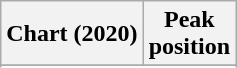<table class="wikitable sortable plainrowheaders" style="text-align:center">
<tr>
<th scope="col">Chart (2020)</th>
<th scope="col">Peak<br>position</th>
</tr>
<tr>
</tr>
<tr>
</tr>
<tr>
</tr>
</table>
